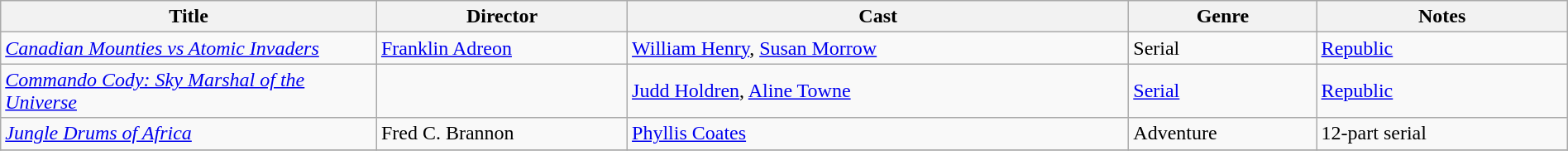<table class="wikitable" style="width:100%;">
<tr>
<th style="width:24%;">Title</th>
<th style="width:16%;">Director</th>
<th style="width:32%;">Cast</th>
<th style="width:12%;">Genre</th>
<th style="width:16%;">Notes</th>
</tr>
<tr>
<td><em><a href='#'>Canadian Mounties vs Atomic Invaders</a></em></td>
<td><a href='#'>Franklin Adreon</a></td>
<td><a href='#'>William Henry</a>, <a href='#'>Susan Morrow</a></td>
<td>Serial</td>
<td><a href='#'>Republic</a></td>
</tr>
<tr>
<td><em><a href='#'>Commando Cody: Sky Marshal of the Universe</a></em></td>
<td></td>
<td><a href='#'>Judd Holdren</a>, <a href='#'>Aline Towne</a></td>
<td><a href='#'>Serial</a></td>
<td><a href='#'>Republic</a></td>
</tr>
<tr>
<td><em><a href='#'>Jungle Drums of Africa</a></em></td>
<td>Fred C. Brannon</td>
<td><a href='#'>Phyllis Coates</a></td>
<td>Adventure</td>
<td>12-part serial</td>
</tr>
<tr>
</tr>
</table>
